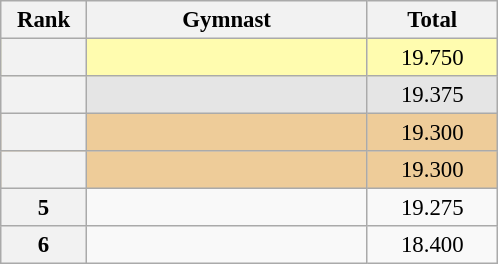<table class="wikitable sortable" style="text-align:center; font-size:95%">
<tr>
<th scope="col" style="width:50px;">Rank</th>
<th scope="col" style="width:180px;">Gymnast</th>
<th scope="col" style="width:80px;">Total</th>
</tr>
<tr style="background:#fffcaf;">
<th scope=row style="text-align:center"></th>
<td style="text-align:left;"></td>
<td>19.750</td>
</tr>
<tr style="background:#e5e5e5;">
<th scope=row style="text-align:center"></th>
<td style="text-align:left;"></td>
<td>19.375</td>
</tr>
<tr style="background:#ec9;">
<th scope=row style="text-align:center"></th>
<td style="text-align:left;"></td>
<td>19.300</td>
</tr>
<tr style="background:#ec9;">
<th scope=row style="text-align:center"></th>
<td style="text-align:left;"></td>
<td>19.300</td>
</tr>
<tr>
<th scope=row style="text-align:center">5</th>
<td style="text-align:left;"></td>
<td>19.275</td>
</tr>
<tr>
<th scope=row style="text-align:center">6</th>
<td style="text-align:left;"></td>
<td>18.400</td>
</tr>
</table>
